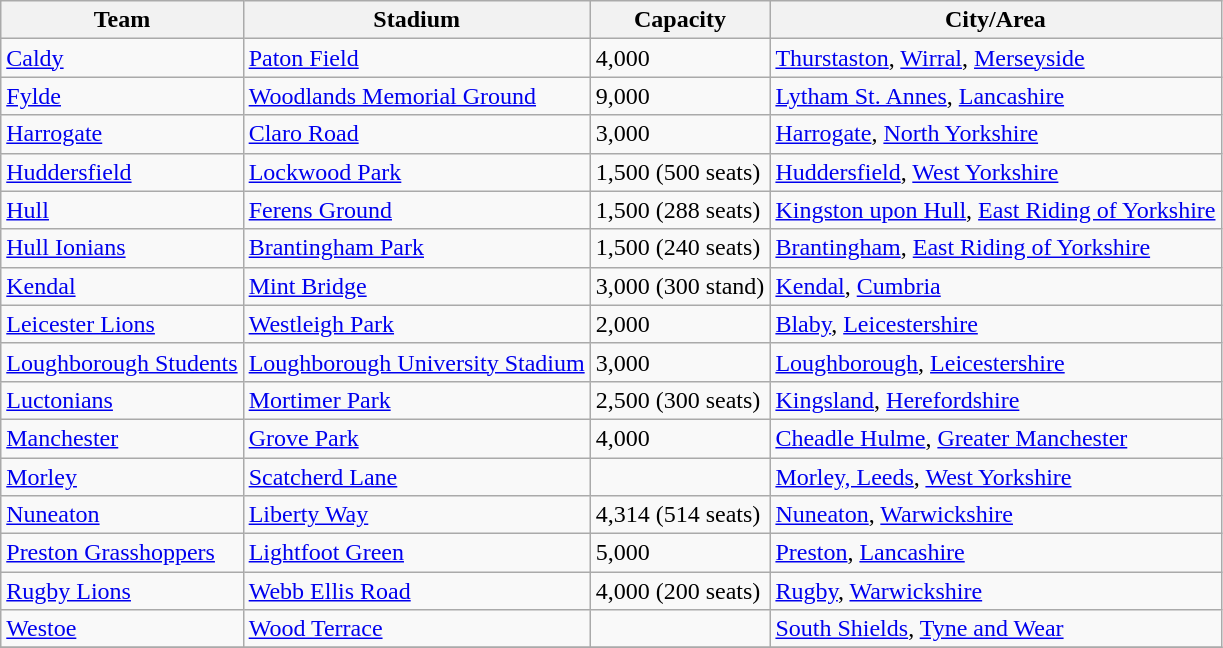<table class="wikitable sortable">
<tr>
<th>Team</th>
<th>Stadium</th>
<th>Capacity</th>
<th>City/Area</th>
</tr>
<tr>
<td><a href='#'>Caldy</a></td>
<td><a href='#'>Paton Field</a></td>
<td>4,000</td>
<td><a href='#'>Thurstaston</a>, <a href='#'>Wirral</a>, <a href='#'>Merseyside</a></td>
</tr>
<tr>
<td><a href='#'>Fylde</a></td>
<td><a href='#'>Woodlands Memorial Ground</a></td>
<td>9,000</td>
<td><a href='#'>Lytham St. Annes</a>, <a href='#'>Lancashire</a></td>
</tr>
<tr>
<td><a href='#'>Harrogate</a></td>
<td><a href='#'>Claro Road</a></td>
<td>3,000</td>
<td><a href='#'>Harrogate</a>, <a href='#'>North Yorkshire</a></td>
</tr>
<tr>
<td><a href='#'>Huddersfield</a></td>
<td><a href='#'>Lockwood Park</a></td>
<td>1,500 (500 seats)</td>
<td><a href='#'>Huddersfield</a>, <a href='#'>West Yorkshire</a></td>
</tr>
<tr>
<td><a href='#'>Hull</a></td>
<td><a href='#'>Ferens Ground</a></td>
<td>1,500 (288 seats)</td>
<td><a href='#'>Kingston upon Hull</a>, <a href='#'>East Riding of Yorkshire</a></td>
</tr>
<tr>
<td><a href='#'>Hull Ionians</a></td>
<td><a href='#'>Brantingham Park</a></td>
<td>1,500 (240 seats)</td>
<td><a href='#'>Brantingham</a>, <a href='#'>East Riding of Yorkshire</a></td>
</tr>
<tr>
<td><a href='#'>Kendal</a></td>
<td><a href='#'>Mint Bridge</a></td>
<td>3,000 (300 stand)</td>
<td><a href='#'>Kendal</a>, <a href='#'>Cumbria</a></td>
</tr>
<tr>
<td><a href='#'>Leicester Lions</a></td>
<td><a href='#'>Westleigh Park</a></td>
<td>2,000</td>
<td><a href='#'>Blaby</a>, <a href='#'>Leicestershire</a></td>
</tr>
<tr>
<td><a href='#'>Loughborough Students</a></td>
<td><a href='#'>Loughborough University Stadium</a></td>
<td>3,000</td>
<td><a href='#'>Loughborough</a>, <a href='#'>Leicestershire</a></td>
</tr>
<tr>
<td><a href='#'>Luctonians</a></td>
<td><a href='#'>Mortimer Park</a></td>
<td>2,500 (300 seats)</td>
<td><a href='#'>Kingsland</a>, <a href='#'>Herefordshire</a></td>
</tr>
<tr>
<td><a href='#'>Manchester</a></td>
<td><a href='#'>Grove Park</a></td>
<td>4,000</td>
<td><a href='#'>Cheadle Hulme</a>, <a href='#'>Greater Manchester</a></td>
</tr>
<tr>
<td><a href='#'>Morley</a></td>
<td><a href='#'>Scatcherd Lane</a></td>
<td></td>
<td><a href='#'>Morley, Leeds</a>, <a href='#'>West Yorkshire</a></td>
</tr>
<tr>
<td><a href='#'>Nuneaton</a></td>
<td><a href='#'>Liberty Way</a></td>
<td>4,314 (514 seats)</td>
<td><a href='#'>Nuneaton</a>, <a href='#'>Warwickshire</a></td>
</tr>
<tr>
<td><a href='#'>Preston Grasshoppers</a></td>
<td><a href='#'>Lightfoot Green</a></td>
<td>5,000</td>
<td><a href='#'>Preston</a>, <a href='#'>Lancashire</a></td>
</tr>
<tr>
<td><a href='#'>Rugby Lions</a></td>
<td><a href='#'>Webb Ellis Road</a></td>
<td>4,000 (200 seats)</td>
<td><a href='#'>Rugby</a>, <a href='#'>Warwickshire</a></td>
</tr>
<tr>
<td><a href='#'>Westoe</a></td>
<td><a href='#'>Wood Terrace</a></td>
<td></td>
<td><a href='#'>South Shields</a>, <a href='#'>Tyne and Wear</a></td>
</tr>
<tr>
</tr>
</table>
